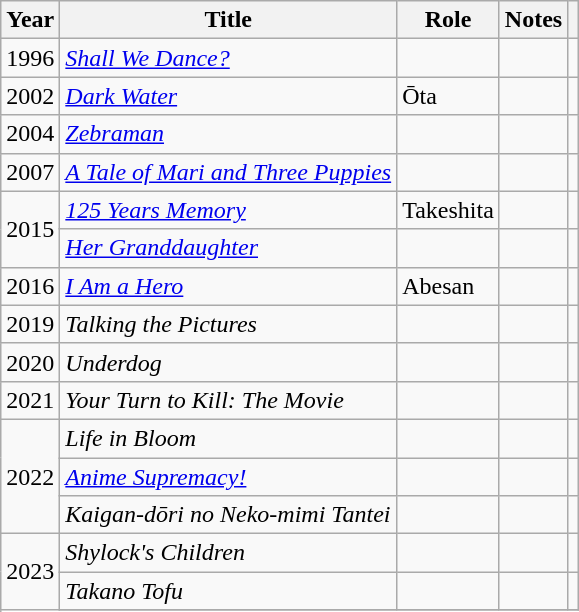<table class="wikitable sortable">
<tr>
<th>Year</th>
<th>Title</th>
<th>Role</th>
<th class="unsortable">Notes</th>
<th class="unsortable"></th>
</tr>
<tr>
<td>1996</td>
<td><em><a href='#'>Shall We Dance?</a></em></td>
<td></td>
<td></td>
<td></td>
</tr>
<tr>
<td>2002</td>
<td><em><a href='#'>Dark Water</a></em></td>
<td>Ōta</td>
<td></td>
<td></td>
</tr>
<tr>
<td>2004</td>
<td><em><a href='#'>Zebraman</a></em></td>
<td></td>
<td></td>
<td></td>
</tr>
<tr>
<td>2007</td>
<td><em><a href='#'>A Tale of Mari and Three Puppies</a></em></td>
<td></td>
<td></td>
<td></td>
</tr>
<tr>
<td rowspan=2>2015</td>
<td><em><a href='#'>125 Years Memory</a></em></td>
<td>Takeshita</td>
<td></td>
<td></td>
</tr>
<tr>
<td><em><a href='#'>Her Granddaughter</a></em></td>
<td></td>
<td></td>
<td></td>
</tr>
<tr>
<td>2016</td>
<td><em><a href='#'>I Am a Hero</a></em></td>
<td>Abesan</td>
<td></td>
<td></td>
</tr>
<tr>
<td>2019</td>
<td><em>Talking the Pictures</em></td>
<td></td>
<td></td>
</tr>
<tr>
<td>2020</td>
<td><em>Underdog</em></td>
<td></td>
<td></td>
<td></td>
</tr>
<tr>
<td>2021</td>
<td><em>Your Turn to Kill: The Movie</em></td>
<td></td>
<td></td>
<td></td>
</tr>
<tr>
<td rowspan=3>2022</td>
<td><em>Life in Bloom</em></td>
<td></td>
<td></td>
<td></td>
</tr>
<tr>
<td><em><a href='#'>Anime Supremacy!</a></em></td>
<td></td>
<td></td>
<td></td>
</tr>
<tr>
<td><em>Kaigan-dōri no Neko-mimi Tantei</em></td>
<td></td>
<td></td>
<td></td>
</tr>
<tr>
<td rowspan=3>2023</td>
<td><em>Shylock's Children</em></td>
<td></td>
<td></td>
<td></td>
</tr>
<tr>
<td><em>Takano Tofu</em></td>
<td></td>
<td></td>
<td></td>
</tr>
<tr>
</tr>
</table>
